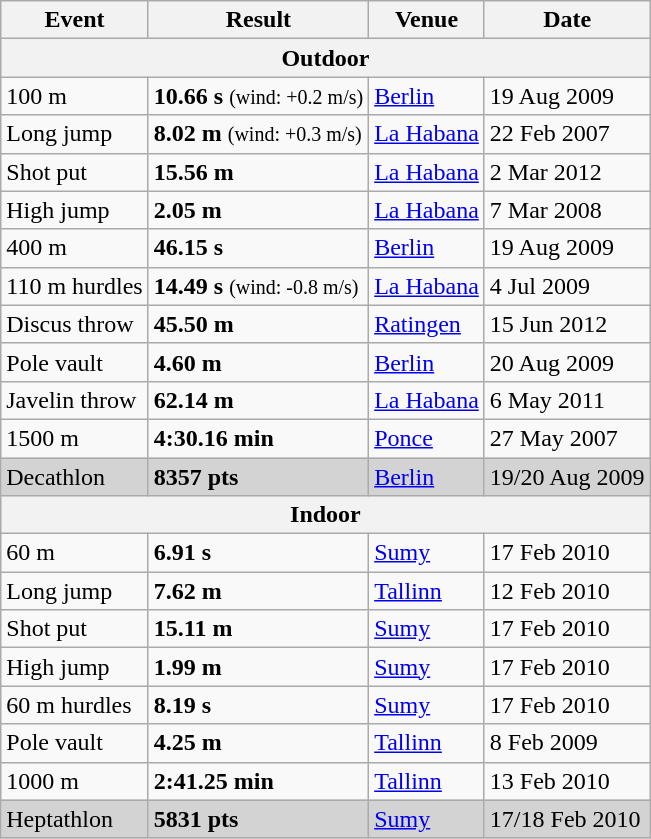<table class="wikitable">
<tr>
<th>Event</th>
<th>Result</th>
<th>Venue</th>
<th>Date</th>
</tr>
<tr>
<th colspan="4">Outdoor</th>
</tr>
<tr>
<td>100 m</td>
<td><strong>10.66 s</strong> <small>(wind: +0.2 m/s)</small></td>
<td> <a href='#'>Berlin</a></td>
<td>19 Aug 2009</td>
</tr>
<tr>
<td>Long jump</td>
<td><strong>8.02 m</strong> <small>(wind: +0.3 m/s)</small></td>
<td> <a href='#'>La Habana</a></td>
<td>22 Feb 2007</td>
</tr>
<tr>
<td>Shot put</td>
<td><strong>15.56 m</strong></td>
<td> <a href='#'>La Habana</a></td>
<td>2 Mar 2012</td>
</tr>
<tr>
<td>High jump</td>
<td><strong>2.05 m</strong></td>
<td> <a href='#'>La Habana</a></td>
<td>7 Mar 2008</td>
</tr>
<tr>
<td>400 m</td>
<td><strong>46.15 s</strong></td>
<td> <a href='#'>Berlin</a></td>
<td>19 Aug 2009</td>
</tr>
<tr>
<td>110 m hurdles</td>
<td><strong>14.49 s</strong> <small>(wind: -0.8 m/s)</small></td>
<td> <a href='#'>La Habana</a></td>
<td>4 Jul 2009</td>
</tr>
<tr>
<td>Discus throw</td>
<td><strong>45.50 m</strong></td>
<td> <a href='#'>Ratingen</a></td>
<td>15 Jun 2012</td>
</tr>
<tr>
<td>Pole vault</td>
<td><strong>4.60 m</strong></td>
<td> <a href='#'>Berlin</a></td>
<td>20 Aug 2009</td>
</tr>
<tr>
<td>Javelin throw</td>
<td><strong>62.14 m</strong></td>
<td> <a href='#'>La Habana</a></td>
<td>6 May 2011</td>
</tr>
<tr>
<td>1500 m</td>
<td><strong>4:30.16 min</strong></td>
<td> <a href='#'>Ponce</a></td>
<td>27 May 2007</td>
</tr>
<tr bgcolor=lightgray>
<td>Decathlon</td>
<td><strong>8357 pts</strong></td>
<td> <a href='#'>Berlin</a></td>
<td>19/20 Aug 2009</td>
</tr>
<tr>
<th colspan="4">Indoor</th>
</tr>
<tr>
<td>60 m</td>
<td><strong>6.91 s</strong></td>
<td> <a href='#'>Sumy</a></td>
<td>17 Feb 2010</td>
</tr>
<tr>
<td>Long jump</td>
<td><strong>7.62 m</strong></td>
<td> <a href='#'>Tallinn</a></td>
<td>12 Feb 2010</td>
</tr>
<tr>
<td>Shot put</td>
<td><strong>15.11 m</strong></td>
<td> <a href='#'>Sumy</a></td>
<td>17 Feb 2010</td>
</tr>
<tr>
<td>High jump</td>
<td><strong>1.99 m</strong></td>
<td> <a href='#'>Sumy</a></td>
<td>17 Feb 2010</td>
</tr>
<tr>
<td>60 m hurdles</td>
<td><strong>8.19 s</strong></td>
<td> <a href='#'>Sumy</a></td>
<td>17 Feb 2010</td>
</tr>
<tr>
<td>Pole vault</td>
<td><strong>4.25 m</strong></td>
<td> <a href='#'>Tallinn</a></td>
<td>8 Feb 2009</td>
</tr>
<tr>
<td>1000 m</td>
<td><strong>2:41.25 min</strong></td>
<td> <a href='#'>Tallinn</a></td>
<td>13 Feb 2010</td>
</tr>
<tr bgcolor=lightgray>
<td>Heptathlon</td>
<td><strong>5831 pts</strong></td>
<td> <a href='#'>Sumy</a></td>
<td>17/18 Feb 2010</td>
</tr>
</table>
